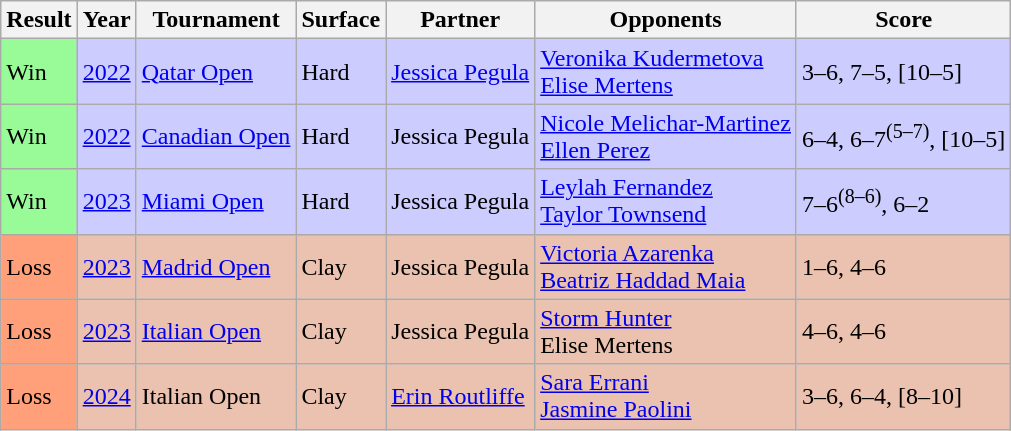<table class="sortable wikitable">
<tr>
<th>Result</th>
<th>Year</th>
<th>Tournament</th>
<th>Surface</th>
<th>Partner</th>
<th>Opponents</th>
<th>Score</th>
</tr>
<tr style="background:#ccccff;">
<td bgcolor=98fb98>Win</td>
<td><a href='#'>2022</a></td>
<td><a href='#'>Qatar Open</a></td>
<td>Hard</td>
<td> <a href='#'>Jessica Pegula</a></td>
<td> <a href='#'>Veronika Kudermetova</a> <br>  <a href='#'>Elise Mertens</a></td>
<td>3–6, 7–5, [10–5]</td>
</tr>
<tr style="background:#ccccff;">
<td bgcolor=98fb98>Win</td>
<td><a href='#'>2022</a></td>
<td><a href='#'>Canadian Open</a></td>
<td>Hard</td>
<td> Jessica Pegula</td>
<td> <a href='#'>Nicole Melichar-Martinez</a> <br>  <a href='#'>Ellen Perez</a></td>
<td>6–4, 6–7<sup>(5–7)</sup>, [10–5]</td>
</tr>
<tr style="background:#ccccff;">
<td bgcolor=98fb98>Win</td>
<td><a href='#'>2023</a></td>
<td><a href='#'>Miami Open</a></td>
<td>Hard</td>
<td> Jessica Pegula</td>
<td> <a href='#'>Leylah Fernandez</a> <br>  <a href='#'>Taylor Townsend</a></td>
<td>7–6<sup>(8–6)</sup>, 6–2</td>
</tr>
<tr style="background:#ebc2af;">
<td bgcolor=ffa07a>Loss</td>
<td><a href='#'>2023</a></td>
<td><a href='#'>Madrid Open</a></td>
<td>Clay</td>
<td> Jessica Pegula</td>
<td> <a href='#'>Victoria Azarenka</a> <br>  <a href='#'>Beatriz Haddad Maia</a></td>
<td>1–6, 4–6</td>
</tr>
<tr style="background:#ebc2af;">
<td bgcolor=ffa07a>Loss</td>
<td><a href='#'>2023</a></td>
<td><a href='#'>Italian Open</a></td>
<td>Clay</td>
<td> Jessica Pegula</td>
<td> <a href='#'>Storm Hunter</a> <br>  Elise Mertens</td>
<td>4–6, 4–6</td>
</tr>
<tr style="background:#ebc2af;">
<td bgcolor=ffa07a>Loss</td>
<td><a href='#'>2024</a></td>
<td>Italian Open</td>
<td>Clay</td>
<td> <a href='#'>Erin Routliffe</a></td>
<td> <a href='#'>Sara Errani</a> <br>  <a href='#'>Jasmine Paolini</a></td>
<td>3–6, 6–4, [8–10]</td>
</tr>
</table>
